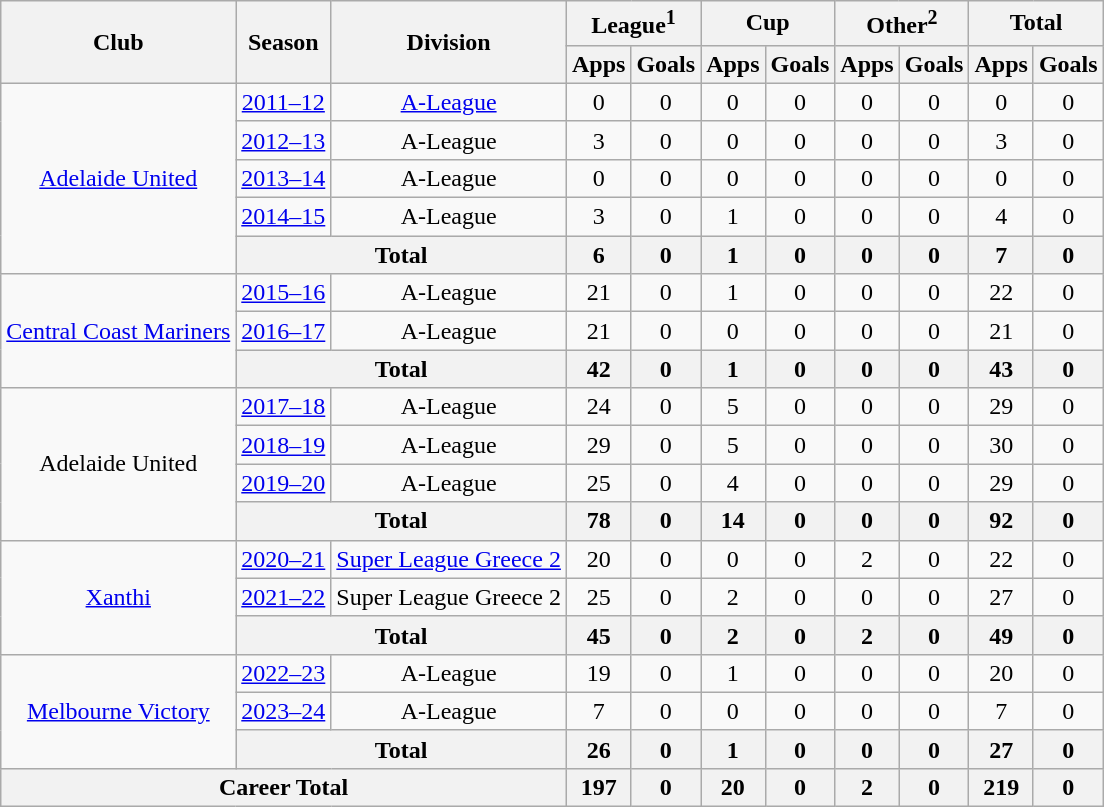<table class="wikitable" style="font-size:100%; text-align: center">
<tr>
<th rowspan="2">Club</th>
<th rowspan="2">Season</th>
<th rowspan="2">Division</th>
<th colspan="2">League<sup>1</sup></th>
<th colspan="2">Cup</th>
<th colspan="2">Other<sup>2</sup></th>
<th colspan="2">Total</th>
</tr>
<tr>
<th>Apps</th>
<th>Goals</th>
<th>Apps</th>
<th>Goals</th>
<th>Apps</th>
<th>Goals</th>
<th>Apps</th>
<th>Goals</th>
</tr>
<tr>
<td rowspan="5" valign="center"><a href='#'>Adelaide United</a></td>
<td><a href='#'>2011–12</a></td>
<td valign="center"><a href='#'>A-League</a></td>
<td>0</td>
<td>0</td>
<td>0</td>
<td>0</td>
<td>0</td>
<td>0</td>
<td>0</td>
<td>0</td>
</tr>
<tr>
<td><a href='#'>2012–13</a></td>
<td>A-League</td>
<td>3</td>
<td>0</td>
<td>0</td>
<td>0</td>
<td>0</td>
<td>0</td>
<td>3</td>
<td>0</td>
</tr>
<tr>
<td><a href='#'>2013–14</a></td>
<td>A-League</td>
<td>0</td>
<td>0</td>
<td>0</td>
<td>0</td>
<td>0</td>
<td>0</td>
<td>0</td>
<td>0</td>
</tr>
<tr>
<td><a href='#'>2014–15</a></td>
<td>A-League</td>
<td>3</td>
<td>0</td>
<td>1</td>
<td>0</td>
<td>0</td>
<td>0</td>
<td>4</td>
<td>0</td>
</tr>
<tr>
<th colspan="2">Total</th>
<th>6</th>
<th>0</th>
<th>1</th>
<th>0</th>
<th>0</th>
<th>0</th>
<th>7</th>
<th>0</th>
</tr>
<tr>
<td rowspan=3><a href='#'>Central Coast Mariners</a></td>
<td><a href='#'>2015–16</a></td>
<td>A-League</td>
<td>21</td>
<td>0</td>
<td>1</td>
<td>0</td>
<td>0</td>
<td>0</td>
<td>22</td>
<td>0</td>
</tr>
<tr>
<td><a href='#'>2016–17</a></td>
<td>A-League</td>
<td>21</td>
<td>0</td>
<td>0</td>
<td>0</td>
<td>0</td>
<td>0</td>
<td>21</td>
<td>0</td>
</tr>
<tr>
<th colspan=2>Total</th>
<th>42</th>
<th>0</th>
<th>1</th>
<th>0</th>
<th>0</th>
<th>0</th>
<th>43</th>
<th>0</th>
</tr>
<tr>
<td rowspan=4>Adelaide United</td>
<td><a href='#'>2017–18</a></td>
<td>A-League</td>
<td>24</td>
<td>0</td>
<td>5</td>
<td>0</td>
<td>0</td>
<td>0</td>
<td>29</td>
<td>0</td>
</tr>
<tr>
<td><a href='#'>2018–19</a></td>
<td>A-League</td>
<td>29</td>
<td>0</td>
<td>5</td>
<td>0</td>
<td>0</td>
<td>0</td>
<td>30</td>
<td>0</td>
</tr>
<tr>
<td><a href='#'>2019–20</a></td>
<td>A-League</td>
<td>25</td>
<td>0</td>
<td>4</td>
<td>0</td>
<td>0</td>
<td>0</td>
<td>29</td>
<td>0</td>
</tr>
<tr>
<th colspan=2>Total</th>
<th>78</th>
<th>0</th>
<th>14</th>
<th>0</th>
<th>0</th>
<th>0</th>
<th>92</th>
<th>0</th>
</tr>
<tr>
<td rowspan="3"><a href='#'>Xanthi</a></td>
<td><a href='#'>2020–21</a></td>
<td><a href='#'>Super League Greece 2</a></td>
<td>20</td>
<td>0</td>
<td>0</td>
<td>0</td>
<td>2</td>
<td>0</td>
<td>22</td>
<td>0</td>
</tr>
<tr>
<td><a href='#'>2021–22</a></td>
<td>Super League Greece 2</td>
<td>25</td>
<td>0</td>
<td>2</td>
<td>0</td>
<td>0</td>
<td>0</td>
<td>27</td>
<td>0</td>
</tr>
<tr>
<th colspan="2">Total</th>
<th>45</th>
<th>0</th>
<th>2</th>
<th>0</th>
<th>2</th>
<th>0</th>
<th>49</th>
<th>0</th>
</tr>
<tr>
<td rowspan="3"><a href='#'>Melbourne Victory</a></td>
<td><a href='#'>2022–23</a></td>
<td>A-League</td>
<td>19</td>
<td>0</td>
<td>1</td>
<td>0</td>
<td>0</td>
<td>0</td>
<td>20</td>
<td>0</td>
</tr>
<tr>
<td><a href='#'>2023–24</a></td>
<td>A-League</td>
<td>7</td>
<td>0</td>
<td>0</td>
<td>0</td>
<td>0</td>
<td>0</td>
<td>7</td>
<td>0</td>
</tr>
<tr>
<th colspan="2">Total</th>
<th>26</th>
<th>0</th>
<th>1</th>
<th>0</th>
<th>0</th>
<th>0</th>
<th>27</th>
<th>0</th>
</tr>
<tr>
<th colspan="3">Career Total</th>
<th>197</th>
<th>0</th>
<th>20</th>
<th>0</th>
<th>2</th>
<th>0</th>
<th>219</th>
<th>0</th>
</tr>
</table>
